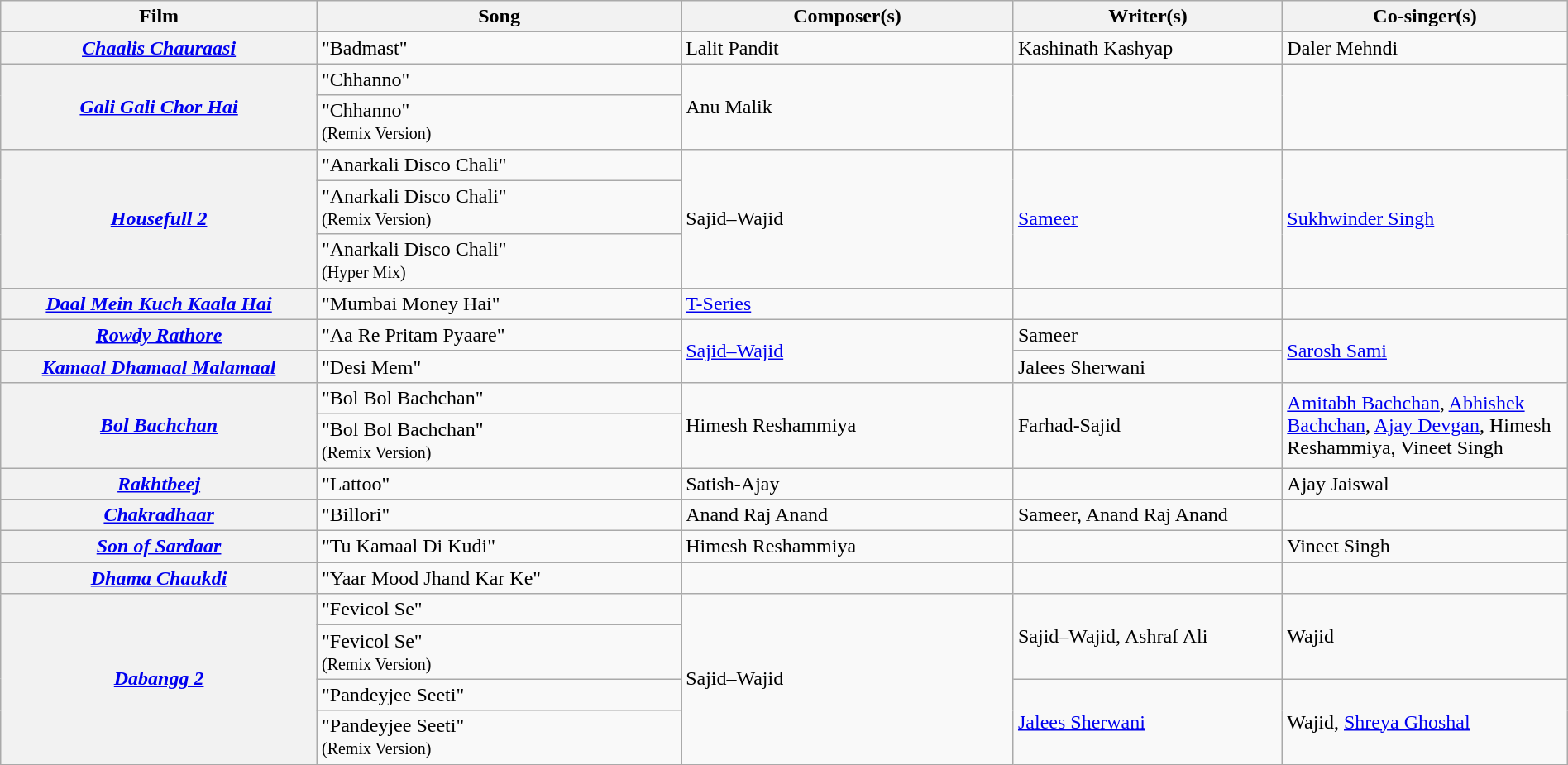<table class="wikitable plainrowheaders" width="100%" textcolor:#000;">
<tr>
<th scope="col" width=20%><strong>Film</strong></th>
<th scope="col" width=23%><strong>Song</strong></th>
<th scope="col" width=21%><strong>Composer(s)</strong></th>
<th scope="col" width=17%><strong>Writer(s)</strong></th>
<th scope="col" width=18%><strong>Co-singer(s)</strong></th>
</tr>
<tr>
<th scope="row"><em><a href='#'>Chaalis Chauraasi</a></em></th>
<td>"Badmast"</td>
<td>Lalit Pandit</td>
<td>Kashinath Kashyap</td>
<td>Daler Mehndi</td>
</tr>
<tr>
<th rowspan="2" scope="row"><em><a href='#'>Gali Gali Chor Hai</a></em></th>
<td>"Chhanno"</td>
<td rowspan="2">Anu Malik</td>
<td rowspan="2"></td>
<td rowspan="2"></td>
</tr>
<tr>
<td>"Chhanno"<br><small>(Remix Version)</small></td>
</tr>
<tr>
<th scope="row" rowspan="3"><em><a href='#'>Housefull 2</a></em></th>
<td>"Anarkali Disco Chali"</td>
<td rowspan="3">Sajid–Wajid</td>
<td rowspan="3"><a href='#'>Sameer</a></td>
<td rowspan="3"><a href='#'>Sukhwinder Singh</a></td>
</tr>
<tr>
<td>"Anarkali Disco Chali"<br><small>(Remix Version)</small></td>
</tr>
<tr>
<td>"Anarkali Disco Chali"<br><small>(Hyper Mix)</small></td>
</tr>
<tr>
<th scope="row"><em><a href='#'>Daal Mein Kuch Kaala Hai</a></em></th>
<td>"Mumbai Money Hai"</td>
<td><a href='#'>T-Series</a></td>
<td></td>
<td></td>
</tr>
<tr>
<th scope="row"><em><a href='#'>Rowdy Rathore</a></em></th>
<td>"Aa Re Pritam Pyaare"</td>
<td rowspan="2"><a href='#'>Sajid–Wajid</a></td>
<td>Sameer</td>
<td rowspan="2"><a href='#'>Sarosh Sami</a></td>
</tr>
<tr>
<th scope="row"><em><a href='#'>Kamaal Dhamaal Malamaal</a></em></th>
<td>"Desi Mem"</td>
<td>Jalees Sherwani</td>
</tr>
<tr>
<th scope="row" rowspan="2"><em><a href='#'>Bol Bachchan</a></em></th>
<td>"Bol Bol Bachchan"</td>
<td rowspan="2">Himesh Reshammiya</td>
<td rowspan="2">Farhad-Sajid</td>
<td rowspan="2"><a href='#'>Amitabh Bachchan</a>, <a href='#'>Abhishek Bachchan</a>, <a href='#'>Ajay Devgan</a>, Himesh Reshammiya, Vineet Singh</td>
</tr>
<tr>
<td>"Bol Bol Bachchan"<br><small>(Remix Version)</small></td>
</tr>
<tr>
<th scope="row"><em><a href='#'>Rakhtbeej</a></em></th>
<td>"Lattoo"</td>
<td>Satish-Ajay</td>
<td></td>
<td>Ajay Jaiswal</td>
</tr>
<tr>
<th scope="row"><em><a href='#'>Chakradhaar</a></em></th>
<td>"Billori"</td>
<td>Anand Raj Anand</td>
<td>Sameer, Anand Raj Anand</td>
<td></td>
</tr>
<tr>
<th scope="row"><em><a href='#'>Son of Sardaar</a></em></th>
<td>"Tu Kamaal Di Kudi"</td>
<td>Himesh Reshammiya</td>
<td></td>
<td>Vineet Singh</td>
</tr>
<tr>
<th scope="row"><em><a href='#'>Dhama Chaukdi</a></em></th>
<td>"Yaar Mood Jhand Kar Ke"</td>
<td></td>
<td></td>
<td></td>
</tr>
<tr>
<th scope="row" rowspan="4"><em><a href='#'>Dabangg 2</a></em></th>
<td>"Fevicol Se"</td>
<td rowspan="4">Sajid–Wajid</td>
<td rowspan="2">Sajid–Wajid, Ashraf Ali</td>
<td rowspan="2">Wajid</td>
</tr>
<tr>
<td>"Fevicol Se"<br><small>(Remix Version)</small></td>
</tr>
<tr>
<td>"Pandeyjee Seeti"</td>
<td rowspan="2"><a href='#'>Jalees Sherwani</a></td>
<td rowspan="2">Wajid, <a href='#'>Shreya Ghoshal</a></td>
</tr>
<tr>
<td>"Pandeyjee Seeti"<br><small>(Remix Version)</small></td>
</tr>
</table>
